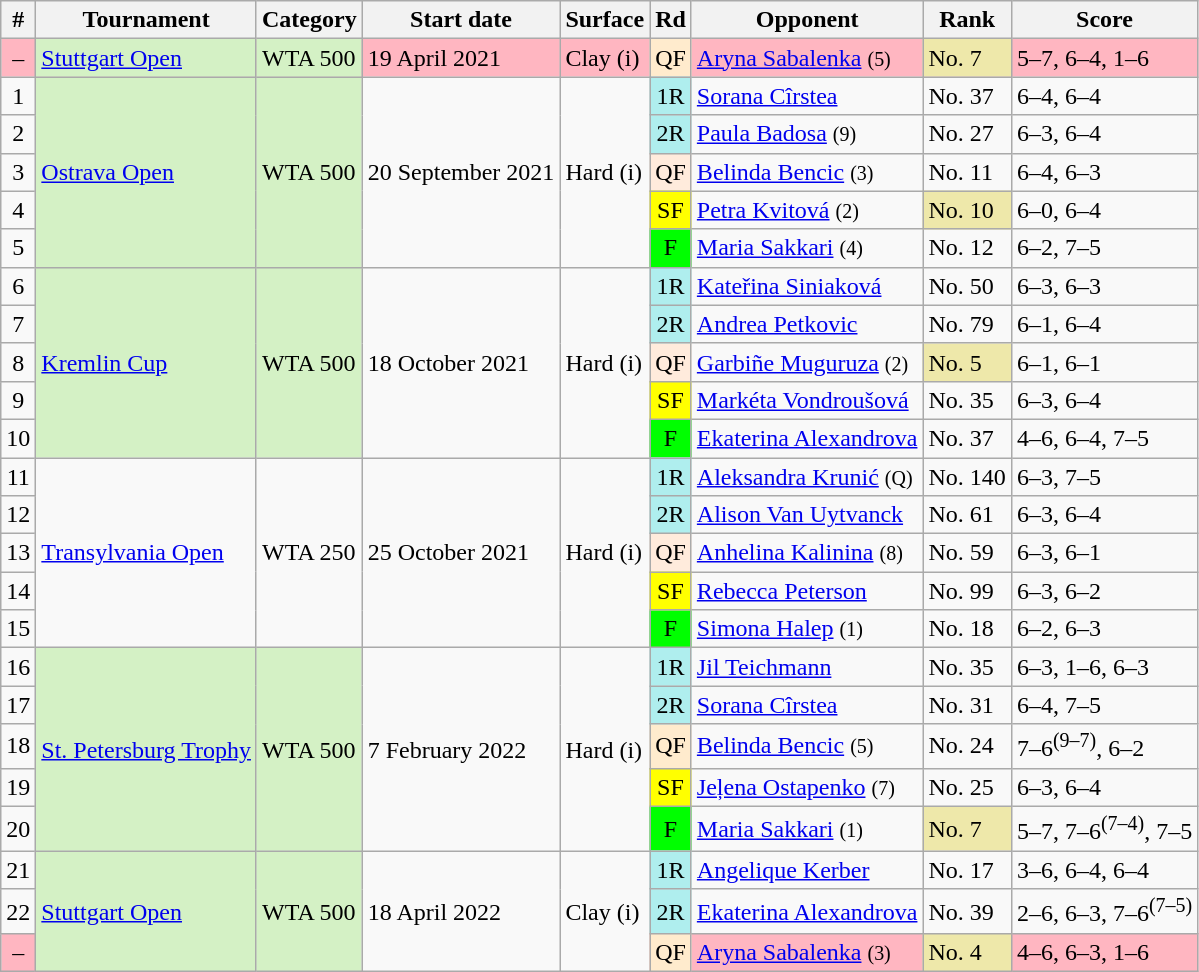<table class="wikitable sortable">
<tr>
<th scope="col">#</th>
<th scope="col">Tournament</th>
<th scope="col">Category</th>
<th scope="col">Start date</th>
<th scope="col">Surface</th>
<th scope="col">Rd</th>
<th scope="col">Opponent</th>
<th scope="col">Rank</th>
<th scope="col" class="unsortable">Score</th>
</tr>
<tr style="background:lightpink">
<td style="text-align:center">–</td>
<td style="background:#d4f1c5;"><a href='#'>Stuttgart Open</a></td>
<td style="background:#d4f1c5;">WTA 500</td>
<td>19 April 2021</td>
<td>Clay (i)</td>
<td style="text-align:center; background:#ffebcd;">QF</td>
<td> <a href='#'>Aryna Sabalenka</a> <small>(5)</small></td>
<td style="text-align:left; background:#eee8AA;">No. 7</td>
<td>5–7, 6–4, 1–6</td>
</tr>
<tr>
<td style="text-align:center">1</td>
<td style="background:#d4f1c5;" rowspan="5"><a href='#'>Ostrava Open</a></td>
<td style="background:#d4f1c5;" rowspan="5">WTA 500</td>
<td rowspan="5">20 September 2021</td>
<td rowspan="5">Hard (i)</td>
<td style="text-align:center; background:#afeeee;">1R</td>
<td> <a href='#'>Sorana Cîrstea</a></td>
<td style="text-align:left">No. 37</td>
<td>6–4, 6–4</td>
</tr>
<tr>
<td style="text-align:center">2</td>
<td style="text-align:center; background:#afeeee;">2R</td>
<td> <a href='#'>Paula Badosa</a> <small>(9)</small></td>
<td style="text-align:left">No. 27</td>
<td>6–3, 6–4</td>
</tr>
<tr>
<td style="text-align:center">3</td>
<td style="text-align:center; background:#ffebdc;">QF</td>
<td> <a href='#'>Belinda Bencic</a> <small>(3)</small></td>
<td style="text-align:left">No. 11</td>
<td>6–4, 6–3</td>
</tr>
<tr>
<td style="text-align:center">4</td>
<td style="text-align:center; background:yellow;">SF</td>
<td> <a href='#'>Petra Kvitová</a> <small>(2)</small></td>
<td style="text-align:left"; bgcolor=eee8AA>No. 10</td>
<td>6–0, 6–4</td>
</tr>
<tr>
<td style="text-align:center">5</td>
<td style="text-align:center; background:lime;">F</td>
<td> <a href='#'>Maria Sakkari</a> <small>(4)</small></td>
<td style="text-align:left">No. 12</td>
<td>6–2, 7–5</td>
</tr>
<tr>
<td style="text-align:center">6</td>
<td style="background:#d4f1c5;" rowspan="5"><a href='#'>Kremlin Cup</a></td>
<td style="background:#d4f1c5;" rowspan="5">WTA 500</td>
<td rowspan="5">18 October 2021</td>
<td rowspan="5">Hard (i)</td>
<td style="text-align:center; background:#afeeee;">1R</td>
<td> <a href='#'>Kateřina Siniaková</a></td>
<td style="text-align:left">No. 50</td>
<td>6–3, 6–3</td>
</tr>
<tr>
<td style="text-align:center">7</td>
<td style="text-align:center; background:#afeeee;">2R</td>
<td> <a href='#'>Andrea Petkovic</a></td>
<td style="text-align:left">No. 79</td>
<td>6–1, 6–4</td>
</tr>
<tr>
<td style="text-align:center">8</td>
<td style="text-align:center; background:#ffebdc;">QF</td>
<td> <a href='#'>Garbiñe Muguruza</a> <small>(2)</small></td>
<td style="text-align:left" bgcolor=eee8AA>No. 5</td>
<td>6–1, 6–1</td>
</tr>
<tr>
<td style="text-align:center">9</td>
<td style="text-align:center; background:yellow;">SF</td>
<td> <a href='#'>Markéta Vondroušová</a></td>
<td style="text-align:left">No. 35</td>
<td>6–3, 6–4</td>
</tr>
<tr>
<td style="text-align:center">10</td>
<td style="text-align:center; background:lime;">F</td>
<td> <a href='#'>Ekaterina Alexandrova</a></td>
<td style="text-align:left">No. 37</td>
<td>4–6, 6–4, 7–5</td>
</tr>
<tr>
<td style="text-align:center">11</td>
<td rowspan="5"><a href='#'>Transylvania Open</a></td>
<td rowspan="5">WTA 250</td>
<td rowspan="5">25 October 2021</td>
<td rowspan="5">Hard (i)</td>
<td style="text-align:center; background:#afeeee;">1R</td>
<td> <a href='#'>Aleksandra Krunić</a> <small>(Q)</small></td>
<td style="text-align:left">No. 140</td>
<td>6–3, 7–5</td>
</tr>
<tr>
<td style="text-align:center">12</td>
<td style="text-align:center; background:#afeeee;">2R</td>
<td> <a href='#'>Alison Van Uytvanck</a></td>
<td style="text-align:left">No. 61</td>
<td>6–3, 6–4</td>
</tr>
<tr>
<td style="text-align:center">13</td>
<td style="text-align:center; background:#ffebdc;">QF</td>
<td> <a href='#'>Anhelina Kalinina</a> <small>(8)</small></td>
<td style="text-align:left">No. 59</td>
<td>6–3, 6–1</td>
</tr>
<tr>
<td style="text-align:center">14</td>
<td style="text-align:center; background:yellow;">SF</td>
<td> <a href='#'>Rebecca Peterson</a></td>
<td style="text-align:left">No. 99</td>
<td>6–3, 6–2</td>
</tr>
<tr>
<td style="text-align:center">15</td>
<td style="text-align:center; background:lime;">F</td>
<td> <a href='#'>Simona Halep</a> <small>(1)</small></td>
<td style="text-align:left">No. 18</td>
<td>6–2, 6–3</td>
</tr>
<tr>
<td style="text-align:center">16</td>
<td style="background:#d4f1c5;" rowspan="5"><a href='#'>St. Petersburg Trophy</a></td>
<td style="background:#d4f1c5;" rowspan="5">WTA 500</td>
<td rowspan="5">7 February 2022</td>
<td rowspan="5">Hard (i)</td>
<td style="text-align:center; background:#afeeee;">1R</td>
<td> <a href='#'>Jil Teichmann</a></td>
<td style="text-align:left">No. 35</td>
<td>6–3, 1–6, 6–3</td>
</tr>
<tr>
<td style="text-align:center">17</td>
<td style="text-align:center; background:#afeeee;">2R</td>
<td> <a href='#'>Sorana Cîrstea</a></td>
<td style="text-align:left">No. 31</td>
<td>6–4, 7–5</td>
</tr>
<tr>
<td style="text-align:center">18</td>
<td style="text-align:center; background:#ffebcd;">QF</td>
<td> <a href='#'>Belinda Bencic</a> <small>(5)</small></td>
<td style="text-align:left">No. 24</td>
<td>7–6<sup>(9–7)</sup>, 6–2</td>
</tr>
<tr>
<td style="text-align:center">19</td>
<td style="text-align:center;" bgcolor=yellow>SF</td>
<td> <a href='#'>Jeļena Ostapenko</a> <small>(7)</small></td>
<td style="text-align:left">No. 25</td>
<td>6–3, 6–4</td>
</tr>
<tr>
<td style="text-align:center">20</td>
<td style="text-align:center;" bgcolor=lime>F</td>
<td> <a href='#'>Maria Sakkari</a> <small>(1)</small></td>
<td style="text-align:left" bgcolor=eee8AA>No. 7</td>
<td>5–7, 7–6<sup>(7–4)</sup>, 7–5</td>
</tr>
<tr>
<td style="text-align:center">21</td>
<td style="background:#d4f1c5;" rowspan="3"><a href='#'>Stuttgart Open</a></td>
<td style="background:#d4f1c5;" rowspan="3">WTA 500</td>
<td rowspan="3">18 April 2022</td>
<td rowspan="3">Clay (i)</td>
<td style="text-align:center; background:#afeeee;">1R</td>
<td> <a href='#'>Angelique Kerber</a></td>
<td style="text-align:left">No. 17</td>
<td>3–6, 6–4, 6–4</td>
</tr>
<tr>
<td style="text-align:center">22</td>
<td style="text-align:center; background:#afeeee">2R</td>
<td> <a href='#'>Ekaterina Alexandrova</a></td>
<td style="text-align:left">No. 39</td>
<td>2–6, 6–3, 7–6<sup>(7–5)</sup></td>
</tr>
<tr bgcolor=lightpink>
<td style="text-align:center">–</td>
<td style="text-align:center; background:#ffebcd">QF</td>
<td> <a href='#'>Aryna Sabalenka</a> <small>(3)</small></td>
<td style="text-align:left; background:#eee8AA">No. 4</td>
<td>4–6, 6–3, 1–6</td>
</tr>
</table>
